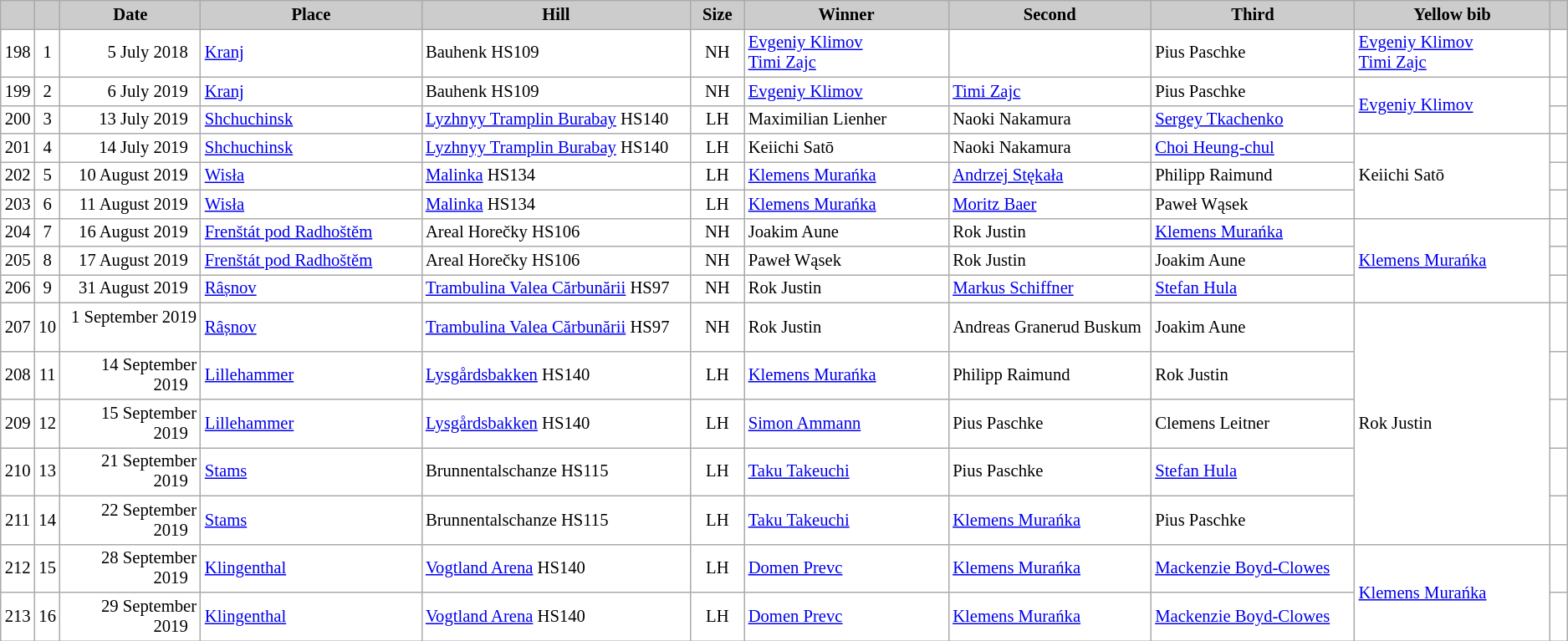<table class="wikitable plainrowheaders" style="background:#fff; font-size:86%; line-height:16px; border:grey solid 1px; border-collapse:collapse;">
<tr style="background:#ccc; text-align:center;">
<th scope="col" style="background:#ccc; width=25 px;"></th>
<th scope="col" style="background:#ccc; width=30 px;"></th>
<th scope="col" style="background:#ccc; width:120px;">Date</th>
<th scope="col" style="background:#ccc; width:200px;">Place</th>
<th scope="col" style="background:#ccc; width:240px;">Hill</th>
<th scope="col" style="background:#ccc; width:40px;">Size</th>
<th scope="col" style="background:#ccc; width:185px;">Winner</th>
<th scope="col" style="background:#ccc; width:185px;">Second</th>
<th scope="col" style="background:#ccc; width:185px;">Third</th>
<th scope="col" style="background:#ccc; width:180px;">Yellow bib</th>
<th scope="col" style="background:#ccc; width:10px;"></th>
</tr>
<tr>
<td align=center>198</td>
<td align=center>1</td>
<td align=right>5 July 2018  </td>
<td> <a href='#'>Kranj</a></td>
<td>Bauhenk HS109</td>
<td align=center>NH</td>
<td> <a href='#'>Evgeniy Klimov</a><br> <a href='#'>Timi Zajc</a></td>
<td></td>
<td> Pius Paschke</td>
<td> <a href='#'>Evgeniy Klimov</a><br> <a href='#'>Timi Zajc</a></td>
<td></td>
</tr>
<tr>
<td align=center>199</td>
<td align=center>2</td>
<td align=right>6 July 2019  </td>
<td> <a href='#'>Kranj</a></td>
<td>Bauhenk HS109</td>
<td align=center>NH</td>
<td> <a href='#'>Evgeniy Klimov</a></td>
<td> <a href='#'>Timi Zajc</a></td>
<td> Pius Paschke</td>
<td rowspan=2> <a href='#'>Evgeniy Klimov</a></td>
<td></td>
</tr>
<tr>
<td align=center>200</td>
<td align=center>3</td>
<td align=right>13 July 2019  </td>
<td> <a href='#'>Shchuchinsk</a></td>
<td><a href='#'>Lyzhnyy Tramplin Burabay</a> HS140</td>
<td align=center>LH</td>
<td> Maximilian Lienher</td>
<td> Naoki Nakamura</td>
<td> <a href='#'>Sergey Tkachenko</a></td>
<td></td>
</tr>
<tr>
<td align=center>201</td>
<td align=center>4</td>
<td align=right>14 July 2019  </td>
<td> <a href='#'>Shchuchinsk</a></td>
<td><a href='#'>Lyzhnyy Tramplin Burabay</a> HS140</td>
<td align=center>LH</td>
<td> Keiichi Satō</td>
<td> Naoki Nakamura</td>
<td> <a href='#'>Choi Heung-chul</a></td>
<td rowspan=3> Keiichi Satō</td>
<td></td>
</tr>
<tr>
<td align=center>202</td>
<td align=center>5</td>
<td align=right>10 August 2019  </td>
<td> <a href='#'>Wisła</a></td>
<td><a href='#'>Malinka</a> HS134</td>
<td align=center>LH</td>
<td> <a href='#'>Klemens Murańka</a></td>
<td> <a href='#'>Andrzej Stękała</a></td>
<td> Philipp Raimund</td>
<td></td>
</tr>
<tr>
<td align=center>203</td>
<td align=center>6</td>
<td align=right>11 August 2019  </td>
<td> <a href='#'>Wisła</a></td>
<td><a href='#'>Malinka</a> HS134</td>
<td align=center>LH</td>
<td> <a href='#'>Klemens Murańka</a></td>
<td> <a href='#'>Moritz Baer</a></td>
<td> Paweł Wąsek</td>
<td></td>
</tr>
<tr>
<td align=center>204</td>
<td align=center>7</td>
<td align=right>16 August 2019  </td>
<td> <a href='#'>Frenštát pod Radhoštěm</a></td>
<td>Areal Horečky HS106</td>
<td align=center>NH</td>
<td> Joakim Aune</td>
<td> Rok Justin</td>
<td> <a href='#'>Klemens Murańka</a></td>
<td rowspan=3> <a href='#'>Klemens Murańka</a></td>
<td></td>
</tr>
<tr>
<td align=center>205</td>
<td align=center>8</td>
<td align=right>17 August 2019  </td>
<td> <a href='#'>Frenštát pod Radhoštěm</a></td>
<td>Areal Horečky HS106</td>
<td align=center>NH</td>
<td> Paweł Wąsek</td>
<td> Rok Justin</td>
<td> Joakim Aune</td>
<td></td>
</tr>
<tr>
<td align=center>206</td>
<td align=center>9</td>
<td align=right>31 August 2019  </td>
<td> <a href='#'>Râșnov</a></td>
<td><a href='#'>Trambulina Valea Cărbunării</a> HS97</td>
<td align=center>NH</td>
<td> Rok Justin</td>
<td> <a href='#'>Markus Schiffner</a></td>
<td> <a href='#'>Stefan Hula</a></td>
<td></td>
</tr>
<tr>
<td align=center>207</td>
<td align=center>10</td>
<td align=right>1 September 2019  </td>
<td> <a href='#'>Râșnov</a></td>
<td><a href='#'>Trambulina Valea Cărbunării</a> HS97</td>
<td align=center>NH</td>
<td> Rok Justin</td>
<td> Andreas Granerud Buskum</td>
<td> Joakim Aune</td>
<td rowspan=5> Rok Justin</td>
<td></td>
</tr>
<tr>
<td align=center>208</td>
<td align=center>11</td>
<td align=right>14 September 2019  </td>
<td> <a href='#'>Lillehammer</a></td>
<td><a href='#'>Lysgårdsbakken</a> HS140</td>
<td align=center>LH</td>
<td> <a href='#'>Klemens Murańka</a></td>
<td> Philipp Raimund</td>
<td> Rok Justin</td>
<td></td>
</tr>
<tr>
<td align=center>209</td>
<td align=center>12</td>
<td align=right>15 September 2019  </td>
<td> <a href='#'>Lillehammer</a></td>
<td><a href='#'>Lysgårdsbakken</a> HS140</td>
<td align=center>LH</td>
<td> <a href='#'>Simon Ammann</a></td>
<td> Pius Paschke</td>
<td> Clemens Leitner</td>
<td></td>
</tr>
<tr>
<td align=center>210</td>
<td align=center>13</td>
<td align=right>21 September 2019  </td>
<td> <a href='#'>Stams</a></td>
<td>Brunnentalschanze HS115</td>
<td align=center>LH</td>
<td> <a href='#'>Taku Takeuchi</a></td>
<td> Pius Paschke</td>
<td> <a href='#'>Stefan Hula</a></td>
<td></td>
</tr>
<tr>
<td align=center>211</td>
<td align=center>14</td>
<td align=right>22 September 2019  </td>
<td> <a href='#'>Stams</a></td>
<td>Brunnentalschanze HS115</td>
<td align=center>LH</td>
<td> <a href='#'>Taku Takeuchi</a></td>
<td> <a href='#'>Klemens Murańka</a></td>
<td> Pius Paschke</td>
<td></td>
</tr>
<tr>
<td align=center>212</td>
<td align=center>15</td>
<td align=right>28 September 2019  </td>
<td> <a href='#'>Klingenthal</a></td>
<td><a href='#'>Vogtland Arena</a> HS140</td>
<td align=center>LH</td>
<td> <a href='#'>Domen Prevc</a></td>
<td> <a href='#'>Klemens Murańka</a></td>
<td> <a href='#'>Mackenzie Boyd-Clowes</a></td>
<td rowspan=2> <a href='#'>Klemens Murańka</a></td>
<td></td>
</tr>
<tr>
<td align=center>213</td>
<td align=center>16</td>
<td align=right>29 September 2019  </td>
<td> <a href='#'>Klingenthal</a></td>
<td><a href='#'>Vogtland Arena</a> HS140</td>
<td align=center>LH</td>
<td> <a href='#'>Domen Prevc</a></td>
<td> <a href='#'>Klemens Murańka</a></td>
<td> <a href='#'>Mackenzie Boyd-Clowes</a></td>
<td></td>
</tr>
</table>
